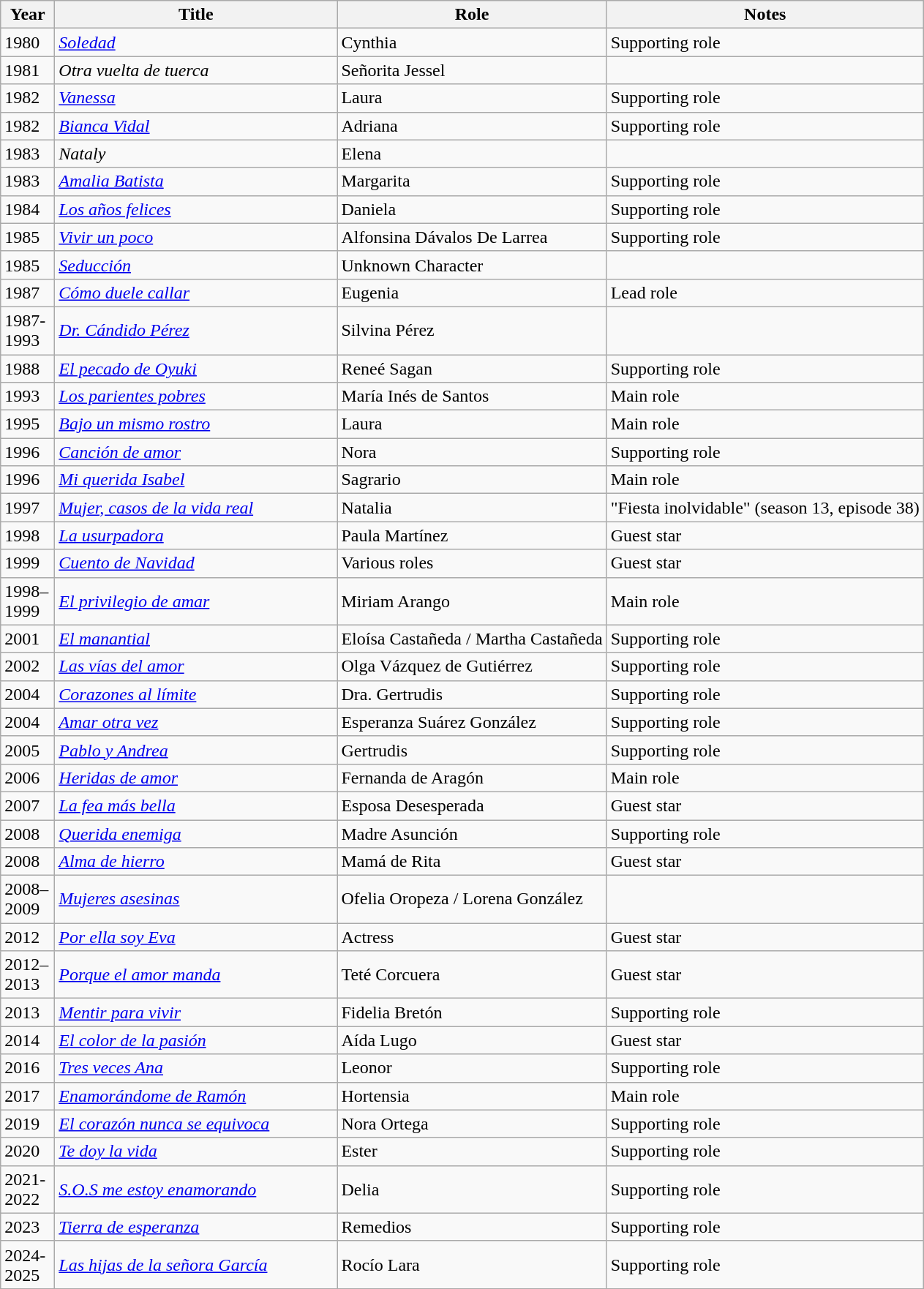<table class="wikitable sortable">
<tr>
<th width="42">Year</th>
<th width="250">Title</th>
<th>Role</th>
<th class="unsortable">Notes</th>
</tr>
<tr>
<td>1980</td>
<td><em><a href='#'>Soledad</a></em></td>
<td>Cynthia</td>
<td>Supporting role</td>
</tr>
<tr>
<td>1981</td>
<td><em>Otra vuelta de tuerca</em></td>
<td>Señorita Jessel</td>
<td></td>
</tr>
<tr>
<td>1982</td>
<td><em><a href='#'>Vanessa</a></em></td>
<td>Laura</td>
<td>Supporting role</td>
</tr>
<tr>
<td>1982</td>
<td><em><a href='#'>Bianca Vidal</a></em></td>
<td>Adriana</td>
<td>Supporting role</td>
</tr>
<tr>
<td>1983</td>
<td><em>Nataly</em></td>
<td>Elena</td>
<td></td>
</tr>
<tr>
<td>1983</td>
<td><em><a href='#'>Amalia Batista</a></em></td>
<td>Margarita</td>
<td>Supporting role</td>
</tr>
<tr>
<td>1984</td>
<td><em><a href='#'>Los años felices</a></em></td>
<td>Daniela</td>
<td>Supporting role</td>
</tr>
<tr>
<td>1985</td>
<td><em><a href='#'>Vivir un poco</a></em></td>
<td>Alfonsina Dávalos De Larrea</td>
<td>Supporting role</td>
</tr>
<tr>
<td>1985</td>
<td><em><a href='#'>Seducción</a></em></td>
<td>Unknown Character</td>
<td></td>
</tr>
<tr>
<td>1987</td>
<td><em><a href='#'>Cómo duele callar</a></em></td>
<td>Eugenia</td>
<td>Lead role</td>
</tr>
<tr>
<td>1987-1993</td>
<td><em><a href='#'>Dr. Cándido Pérez</a></em></td>
<td>Silvina Pérez</td>
<td></td>
</tr>
<tr>
<td>1988</td>
<td><em><a href='#'>El pecado de Oyuki</a></em></td>
<td>Reneé Sagan</td>
<td>Supporting role</td>
</tr>
<tr>
<td>1993</td>
<td><em><a href='#'>Los parientes pobres</a></em></td>
<td>María Inés de Santos</td>
<td>Main role</td>
</tr>
<tr>
<td>1995</td>
<td><em><a href='#'>Bajo un mismo rostro</a></em></td>
<td>Laura</td>
<td>Main role</td>
</tr>
<tr>
<td>1996</td>
<td><em><a href='#'>Canción de amor</a></em></td>
<td>Nora</td>
<td>Supporting role</td>
</tr>
<tr>
<td>1996</td>
<td><em><a href='#'>Mi querida Isabel</a></em></td>
<td>Sagrario</td>
<td>Main role</td>
</tr>
<tr>
<td>1997</td>
<td><em><a href='#'>Mujer, casos de la vida real</a></em></td>
<td>Natalia</td>
<td>"Fiesta inolvidable" (season 13, episode 38)</td>
</tr>
<tr>
<td>1998</td>
<td><em><a href='#'>La usurpadora</a></em></td>
<td>Paula Martínez</td>
<td>Guest star</td>
</tr>
<tr>
<td>1999</td>
<td><em><a href='#'>Cuento de Navidad</a></em></td>
<td>Various roles</td>
<td>Guest star</td>
</tr>
<tr>
<td>1998–1999</td>
<td><em><a href='#'>El privilegio de amar</a></em></td>
<td>Miriam Arango</td>
<td>Main role</td>
</tr>
<tr>
<td>2001</td>
<td><em><a href='#'>El manantial</a></em></td>
<td>Eloísa Castañeda / Martha Castañeda</td>
<td>Supporting role</td>
</tr>
<tr>
<td>2002</td>
<td><em><a href='#'>Las vías del amor</a></em></td>
<td>Olga Vázquez de Gutiérrez</td>
<td>Supporting role</td>
</tr>
<tr>
<td>2004</td>
<td><em><a href='#'>Corazones al límite</a></em></td>
<td>Dra. Gertrudis</td>
<td>Supporting role</td>
</tr>
<tr>
<td>2004</td>
<td><em><a href='#'>Amar otra vez</a></em></td>
<td>Esperanza Suárez González</td>
<td>Supporting role</td>
</tr>
<tr>
<td>2005</td>
<td><em><a href='#'>Pablo y Andrea</a></em></td>
<td>Gertrudis</td>
<td>Supporting role</td>
</tr>
<tr>
<td>2006</td>
<td><em><a href='#'>Heridas de amor</a></em></td>
<td>Fernanda de Aragón</td>
<td>Main role</td>
</tr>
<tr>
<td>2007</td>
<td><em><a href='#'>La fea más bella</a></em></td>
<td>Esposa Desesperada</td>
<td>Guest star</td>
</tr>
<tr>
<td>2008</td>
<td><em><a href='#'>Querida enemiga</a></em></td>
<td>Madre Asunción</td>
<td>Supporting role</td>
</tr>
<tr>
<td>2008</td>
<td><em><a href='#'>Alma de hierro</a></em></td>
<td>Mamá de Rita</td>
<td>Guest star</td>
</tr>
<tr>
<td>2008–2009</td>
<td><em><a href='#'>Mujeres asesinas</a></em></td>
<td>Ofelia Oropeza / Lorena González</td>
<td></td>
</tr>
<tr>
<td>2012</td>
<td><em><a href='#'>Por ella soy Eva</a></em></td>
<td>Actress</td>
<td>Guest star</td>
</tr>
<tr>
<td>2012–2013</td>
<td><em><a href='#'>Porque el amor manda</a></em></td>
<td>Teté Corcuera</td>
<td>Guest star</td>
</tr>
<tr>
<td>2013</td>
<td><em><a href='#'>Mentir para vivir</a></em></td>
<td>Fidelia Bretón</td>
<td>Supporting role</td>
</tr>
<tr>
<td>2014</td>
<td><em><a href='#'>El color de la pasión</a></em></td>
<td>Aída Lugo</td>
<td>Guest star</td>
</tr>
<tr>
<td>2016</td>
<td><em><a href='#'>Tres veces Ana</a></em></td>
<td>Leonor</td>
<td>Supporting role</td>
</tr>
<tr>
<td>2017</td>
<td><em><a href='#'>Enamorándome de Ramón</a></em></td>
<td>Hortensia</td>
<td>Main role</td>
</tr>
<tr>
<td>2019</td>
<td><em><a href='#'>El corazón nunca se equivoca</a></em></td>
<td>Nora Ortega</td>
<td>Supporting role</td>
</tr>
<tr>
<td>2020</td>
<td><em><a href='#'>Te doy la vida</a></em></td>
<td>Ester</td>
<td>Supporting role</td>
</tr>
<tr>
<td>2021-2022</td>
<td><em><a href='#'>S.O.S me estoy enamorando</a></em></td>
<td>Delia</td>
<td>Supporting role</td>
</tr>
<tr>
<td>2023</td>
<td><em><a href='#'>Tierra de esperanza</a></em></td>
<td>Remedios</td>
<td>Supporting role</td>
</tr>
<tr>
<td>2024-2025</td>
<td><em><a href='#'>Las hijas de la señora García</a></em></td>
<td>Rocío Lara</td>
<td>Supporting role</td>
</tr>
<tr>
</tr>
</table>
